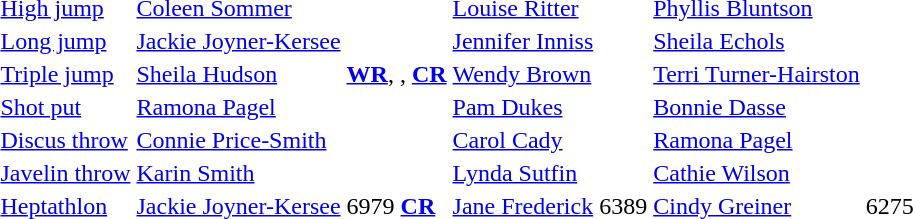<table>
<tr>
<td><a href='#'>High jump</a></td>
<td><a href='#'>Coleen Sommer</a></td>
<td></td>
<td><a href='#'>Louise Ritter</a></td>
<td></td>
<td><a href='#'>Phyllis Bluntson</a></td>
<td></td>
</tr>
<tr>
<td><a href='#'>Long jump</a></td>
<td><a href='#'>Jackie Joyner-Kersee</a></td>
<td></td>
<td><a href='#'>Jennifer Inniss</a></td>
<td></td>
<td><a href='#'>Sheila Echols</a></td>
<td></td>
</tr>
<tr>
<td><a href='#'>Triple jump</a></td>
<td><a href='#'>Sheila Hudson</a></td>
<td> <strong><a href='#'>WR</a></strong>, <strong></strong>, <strong><a href='#'>CR</a></strong></td>
<td><a href='#'>Wendy Brown</a></td>
<td></td>
<td><a href='#'>Terri Turner-Hairston</a></td>
<td></td>
</tr>
<tr>
<td><a href='#'>Shot put</a></td>
<td><a href='#'>Ramona Pagel</a></td>
<td></td>
<td><a href='#'>Pam Dukes</a></td>
<td></td>
<td><a href='#'>Bonnie Dasse</a></td>
<td></td>
</tr>
<tr>
<td><a href='#'>Discus throw</a></td>
<td><a href='#'>Connie Price-Smith</a></td>
<td></td>
<td><a href='#'>Carol Cady</a></td>
<td></td>
<td><a href='#'>Ramona Pagel</a></td>
<td></td>
</tr>
<tr>
<td><a href='#'>Javelin throw</a></td>
<td><a href='#'>Karin Smith</a></td>
<td></td>
<td><a href='#'>Lynda Sutfin</a></td>
<td></td>
<td><a href='#'>Cathie Wilson</a></td>
<td></td>
</tr>
<tr>
<td><a href='#'>Heptathlon</a></td>
<td><a href='#'>Jackie Joyner-Kersee</a></td>
<td>6979 <strong><a href='#'>CR</a></strong></td>
<td><a href='#'>Jane Frederick</a></td>
<td>6389</td>
<td><a href='#'>Cindy Greiner</a></td>
<td>6275</td>
</tr>
</table>
